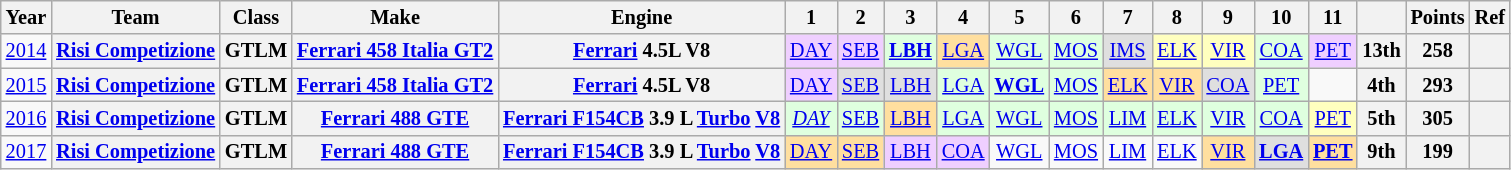<table class="wikitable" style="text-align:center; font-size:85%">
<tr>
<th>Year</th>
<th>Team</th>
<th>Class</th>
<th>Make</th>
<th>Engine</th>
<th>1</th>
<th>2</th>
<th>3</th>
<th>4</th>
<th>5</th>
<th>6</th>
<th>7</th>
<th>8</th>
<th>9</th>
<th>10</th>
<th>11</th>
<th></th>
<th>Points</th>
<th>Ref</th>
</tr>
<tr>
<td><a href='#'>2014</a></td>
<th nowrap><a href='#'>Risi Competizione</a></th>
<th>GTLM</th>
<th nowrap><a href='#'>Ferrari 458 Italia GT2</a></th>
<th nowrap><a href='#'>Ferrari</a> 4.5L V8</th>
<td style="background:#efcfff;"><a href='#'>DAY</a><br></td>
<td style="background:#efcfff;"><a href='#'>SEB</a><br></td>
<td style="background:#dfffdf;"><strong><a href='#'>LBH</a></strong><br></td>
<td style="background:#ffdf9f;"><a href='#'>LGA</a><br></td>
<td style="background:#dfffdf;"><a href='#'>WGL</a><br></td>
<td style="background:#dfffdf;"><a href='#'>MOS</a><br></td>
<td style="background:#dfdfdf;"><a href='#'>IMS</a><br></td>
<td style="background:#FFFFBF;"><a href='#'>ELK</a><br></td>
<td style="background:#FFFFBF;"><a href='#'>VIR</a><br></td>
<td style="background:#dfffdf;"><a href='#'>COA</a><br></td>
<td style="background:#efcfff;"><a href='#'>PET</a><br></td>
<th>13th</th>
<th>258</th>
<th></th>
</tr>
<tr>
<td><a href='#'>2015</a></td>
<th nowrap><a href='#'>Risi Competizione</a></th>
<th>GTLM</th>
<th nowrap><a href='#'>Ferrari 458 Italia GT2</a></th>
<th nowrap><a href='#'>Ferrari</a> 4.5L V8</th>
<td style="background:#efcfff;"><a href='#'>DAY</a><br></td>
<td style="background:#dfdfdf;"><a href='#'>SEB</a><br></td>
<td style="background:#dfdfdf;"><a href='#'>LBH</a><br></td>
<td style="background:#DFFFDF;"><a href='#'>LGA</a><br></td>
<td style="background:#DFFFDF;"><strong><a href='#'>WGL</a></strong><br></td>
<td style="background:#dfffdf;"><a href='#'>MOS</a><br></td>
<td style="background:#ffdf9f;"><a href='#'>ELK</a><br></td>
<td style="background:#ffdf9f;"><a href='#'>VIR</a><br></td>
<td style="background:#dfdfdf;"><a href='#'>COA</a><br></td>
<td style="background:#DFFFDF;"><a href='#'>PET</a><br></td>
<td></td>
<th>4th</th>
<th>293</th>
<th></th>
</tr>
<tr>
<td><a href='#'>2016</a></td>
<th nowrap><a href='#'>Risi Competizione</a></th>
<th>GTLM</th>
<th nowrap><a href='#'>Ferrari 488 GTE</a></th>
<th nowrap><a href='#'>Ferrari F154CB</a> 3.9 L <a href='#'>Turbo</a> <a href='#'>V8</a></th>
<td style="background:#DFFFDF;"><em><a href='#'>DAY</a></em><br></td>
<td style="background:#DFFFDF;"><a href='#'>SEB</a><br></td>
<td style="background:#ffdf9f;"><a href='#'>LBH</a><br></td>
<td style="background:#DFFFDF;"><a href='#'>LGA</a><br></td>
<td style="background:#dfffdf;"><a href='#'>WGL</a><br></td>
<td style="background:#DFFFDF;"><a href='#'>MOS</a><br></td>
<td style="background:#DFFFDF;"><a href='#'>LIM</a><br></td>
<td style="background:#DFFFDF;"><a href='#'>ELK</a><br></td>
<td style="background:#DFFFDF;"><a href='#'>VIR</a><br></td>
<td style="background:#DFFFDF;"><a href='#'>COA</a><br></td>
<td style="background:#FFFFBF;"><a href='#'>PET</a><br></td>
<th>5th</th>
<th>305</th>
<th></th>
</tr>
<tr>
<td><a href='#'>2017</a></td>
<th nowrap><a href='#'>Risi Competizione</a></th>
<th>GTLM</th>
<th nowrap><a href='#'>Ferrari 488 GTE</a></th>
<th nowrap><a href='#'>Ferrari F154CB</a> 3.9 L <a href='#'>Turbo</a> <a href='#'>V8</a></th>
<td style="background:#ffdf9f;"><a href='#'>DAY</a><br></td>
<td style="background:#ffdf9f;"><a href='#'>SEB</a><br></td>
<td style="background:#efcfff;"><a href='#'>LBH</a><br></td>
<td style="background:#efcfff;"><a href='#'>COA</a><br></td>
<td><a href='#'>WGL</a></td>
<td><a href='#'>MOS</a></td>
<td><a href='#'>LIM</a></td>
<td><a href='#'>ELK</a></td>
<td style="background:#ffdf9f;"><a href='#'>VIR</a><br></td>
<td style="background:#DFDFDF;"><strong><a href='#'>LGA</a></strong><br></td>
<td style="background:#ffdf9f;"><strong><a href='#'>PET</a></strong><br></td>
<th>9th</th>
<th>199</th>
<th></th>
</tr>
</table>
